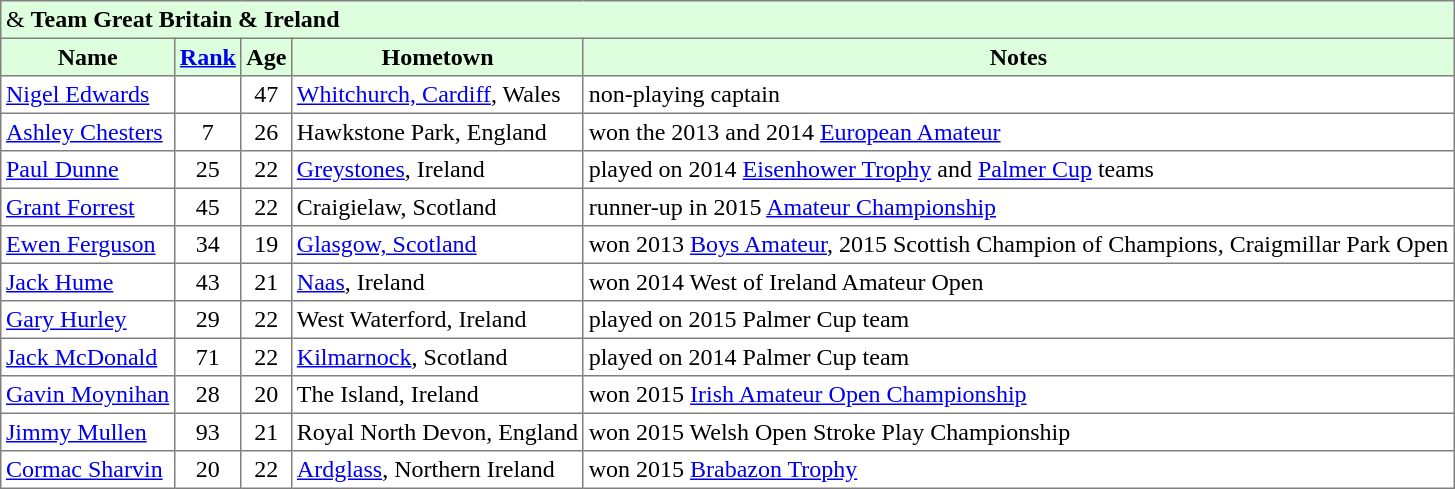<table border="1" cellpadding="3" style="border-collapse: collapse;">
<tr style="background:#ddffdd;">
<td colspan=5> &  <strong>Team Great Britain & Ireland</strong></td>
</tr>
<tr style="background:#ddffdd;">
<th>Name</th>
<th><a href='#'>Rank</a></th>
<th>Age</th>
<th>Hometown</th>
<th>Notes</th>
</tr>
<tr>
<td> <a href='#'>Nigel Edwards</a></td>
<td></td>
<td align="center">47</td>
<td><a href='#'>Whitchurch, Cardiff</a>, Wales</td>
<td>non-playing captain</td>
</tr>
<tr>
<td> <a href='#'>Ashley Chesters</a></td>
<td align="center">7</td>
<td align="center">26</td>
<td>Hawkstone Park, England</td>
<td>won the 2013 and 2014 <a href='#'>European Amateur</a></td>
</tr>
<tr>
<td> <a href='#'>Paul Dunne</a></td>
<td align="center">25</td>
<td align="center">22</td>
<td><a href='#'>Greystones</a>, Ireland</td>
<td>played on 2014 <a href='#'>Eisenhower Trophy</a> and <a href='#'>Palmer Cup</a> teams</td>
</tr>
<tr>
<td> <a href='#'>Grant Forrest</a></td>
<td align="center">45</td>
<td align="center">22</td>
<td>Craigielaw, Scotland</td>
<td>runner-up in 2015 <a href='#'>Amateur Championship</a></td>
</tr>
<tr>
<td> <a href='#'>Ewen Ferguson</a></td>
<td align="center">34</td>
<td align="center">19</td>
<td><a href='#'>Glasgow, Scotland</a></td>
<td>won 2013 <a href='#'>Boys Amateur</a>, 2015 Scottish Champion of Champions, Craigmillar Park Open</td>
</tr>
<tr>
<td> <a href='#'>Jack Hume</a></td>
<td align="center">43</td>
<td align="center">21</td>
<td><a href='#'>Naas</a>, Ireland</td>
<td>won 2014 West of Ireland Amateur Open</td>
</tr>
<tr>
<td> <a href='#'>Gary Hurley</a></td>
<td align="center">29</td>
<td align="center">22</td>
<td>West Waterford, Ireland</td>
<td>played on 2015 Palmer Cup team</td>
</tr>
<tr>
<td> <a href='#'>Jack McDonald</a></td>
<td align="center">71</td>
<td align="center">22</td>
<td><a href='#'>Kilmarnock</a>, Scotland</td>
<td>played on 2014 Palmer Cup team</td>
</tr>
<tr>
<td> <a href='#'>Gavin Moynihan</a></td>
<td align="center">28</td>
<td align="center">20</td>
<td>The Island, Ireland</td>
<td>won 2015 <a href='#'>Irish Amateur Open Championship</a></td>
</tr>
<tr>
<td> <a href='#'>Jimmy Mullen</a></td>
<td align="center">93</td>
<td align="center">21</td>
<td>Royal North Devon, England</td>
<td>won 2015 Welsh Open Stroke Play Championship</td>
</tr>
<tr>
<td> <a href='#'>Cormac Sharvin</a></td>
<td align="center">20</td>
<td align="center">22</td>
<td><a href='#'>Ardglass</a>, Northern Ireland</td>
<td>won 2015 <a href='#'>Brabazon Trophy</a></td>
</tr>
</table>
